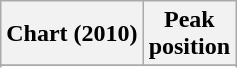<table class="wikitable sortable plainrowheaders">
<tr>
<th>Chart (2010)</th>
<th>Peak<br>position</th>
</tr>
<tr>
</tr>
<tr>
</tr>
<tr>
</tr>
<tr>
</tr>
<tr>
</tr>
</table>
